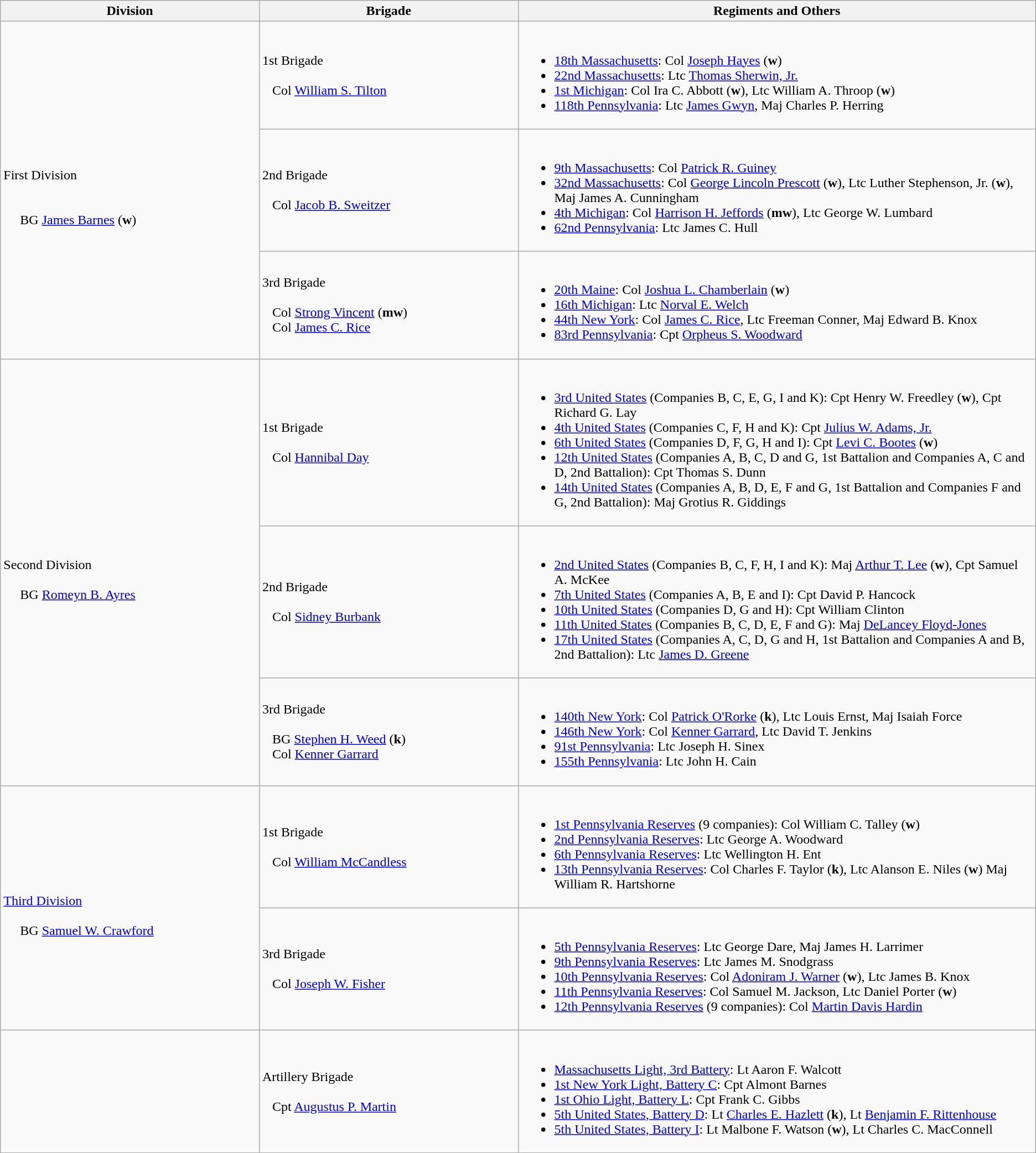<table class="wikitable">
<tr>
<th style="width:25%;">Division</th>
<th style="width:25%;">Brigade</th>
<th>Regiments and Others</th>
</tr>
<tr>
<td rowspan=3><br>First Division
<br><br><br>    
BG <a href='#'>James Barnes</a> (<strong>w</strong>)</td>
<td>1st Brigade<br><br>  
Col <a href='#'>William S. Tilton</a></td>
<td><br><ul><li><a href='#'>18th Massachusetts</a>: Col <a href='#'>Joseph Hayes</a> (<strong>w</strong>)</li><li><a href='#'>22nd Massachusetts</a>: Ltc <a href='#'>Thomas Sherwin, Jr.</a></li><li><a href='#'>1st Michigan</a>: Col Ira C. Abbott (<strong>w</strong>), Ltc William A. Throop (<strong>w</strong>)</li><li><a href='#'>118th Pennsylvania</a>: Ltc <a href='#'>James Gwyn</a>, Maj Charles P. Herring</li></ul></td>
</tr>
<tr>
<td>2nd Brigade<br><br>  
Col <a href='#'>Jacob B. Sweitzer</a></td>
<td><br><ul><li><a href='#'>9th Massachusetts</a>: Col <a href='#'>Patrick R. Guiney</a></li><li><a href='#'>32nd Massachusetts</a>: Col <a href='#'>George Lincoln Prescott</a> (<strong>w</strong>), Ltc Luther Stephenson, Jr. (<strong>w</strong>), Maj James A. Cunningham</li><li><a href='#'>4th Michigan</a>: Col <a href='#'>Harrison H. Jeffords</a> (<strong>mw</strong>), Ltc George W. Lumbard</li><li><a href='#'>62nd Pennsylvania</a>: Ltc James C. Hull</li></ul></td>
</tr>
<tr>
<td>3rd Brigade<br><br>  
Col <a href='#'>Strong Vincent</a> (<strong>mw</strong>)
<br>  
Col <a href='#'>James C. Rice</a></td>
<td><br><ul><li><a href='#'>20th Maine</a>: Col <a href='#'>Joshua L. Chamberlain</a> (<strong>w</strong>)</li><li><a href='#'>16th Michigan</a>: Ltc <a href='#'>Norval E. Welch</a></li><li><a href='#'>44th New York</a>: Col <a href='#'>James C. Rice</a>, Ltc Freeman Conner, Maj Edward B. Knox</li><li><a href='#'>83rd Pennsylvania</a>: Cpt <a href='#'>Orpheus S. Woodward</a></li></ul></td>
</tr>
<tr>
<td rowspan=3><br>Second Division
<br>
<br>    
BG <a href='#'>Romeyn B. Ayres</a></td>
<td>1st Brigade<br><br>  
Col <a href='#'>Hannibal Day</a></td>
<td><br><ul><li><a href='#'>3rd United States</a> (Companies B, C, E, G, I and K): Cpt Henry W. Freedley (<strong>w</strong>), Cpt Richard G. Lay</li><li><a href='#'>4th United States</a> (Companies C, F, H and K): Cpt <a href='#'>Julius W. Adams, Jr.</a></li><li><a href='#'>6th United States</a> (Companies D, F, G, H and I): Cpt <a href='#'>Levi C. Bootes</a> (<strong>w</strong>)</li><li><a href='#'>12th United States</a> (Companies A, B, C, D and G, 1st Battalion and Companies A, C and D, 2nd Battalion): Cpt Thomas S. Dunn</li><li><a href='#'>14th United States</a> (Companies A, B, D, E, F and G, 1st Battalion and Companies F and G, 2nd Battalion): Maj Grotius R. Giddings</li></ul></td>
</tr>
<tr>
<td>2nd Brigade<br><br>  
Col <a href='#'>Sidney Burbank</a></td>
<td><br><ul><li><a href='#'>2nd United States</a> (Companies B, C, F, H, I and K): Maj <a href='#'>Arthur T. Lee</a> (<strong>w</strong>), Cpt Samuel A. McKee</li><li><a href='#'>7th United States</a> (Companies A, B, E and I): Cpt David P. Hancock</li><li><a href='#'>10th United States</a> (Companies D, G and H): Cpt William Clinton</li><li><a href='#'>11th United States</a> (Companies B, C, D, E, F and G): Maj <a href='#'>DeLancey Floyd-Jones</a></li><li><a href='#'>17th United States</a> (Companies A, C, D, G and H, 1st Battalion and Companies A and B, 2nd Battalion): Ltc <a href='#'>James D. Greene</a></li></ul></td>
</tr>
<tr>
<td>3rd Brigade<br><br>  
BG <a href='#'>Stephen H. Weed</a> (<strong>k</strong>)
<br>  
Col <a href='#'>Kenner Garrard</a></td>
<td><br><ul><li><a href='#'>140th New York</a>: Col <a href='#'>Patrick O'Rorke</a> (<strong>k</strong>), Ltc Louis Ernst, Maj Isaiah Force</li><li><a href='#'>146th New York</a>: Col <a href='#'>Kenner Garrard</a>, Ltc David T. Jenkins</li><li><a href='#'>91st Pennsylvania</a>: Ltc Joseph H. Sinex</li><li><a href='#'>155th Pennsylvania</a>: Ltc John H. Cain</li></ul></td>
</tr>
<tr>
<td rowspan=2><br><a href='#'>Third Division</a>
<br>
<br>    
BG <a href='#'>Samuel W. Crawford</a></td>
<td>1st Brigade<br><br>  
Col <a href='#'>William McCandless</a></td>
<td><br><ul><li><a href='#'>1st Pennsylvania Reserves</a> (9 companies): Col William C. Talley (<strong>w</strong>)</li><li><a href='#'>2nd Pennsylvania Reserves</a>: Ltc George A. Woodward</li><li><a href='#'>6th Pennsylvania Reserves</a>: Ltc Wellington H. Ent</li><li><a href='#'>13th Pennsylvania Reserves</a>: Col Charles F. Taylor (<strong>k</strong>), Ltc Alanson E. Niles (<strong>w</strong>) Maj William R. Hartshorne</li></ul></td>
</tr>
<tr>
<td>3rd Brigade<br><br>  
Col <a href='#'>Joseph W. Fisher</a></td>
<td><br><ul><li><a href='#'>5th Pennsylvania Reserves</a>: Ltc George Dare, Maj James H. Larrimer</li><li><a href='#'>9th Pennsylvania Reserves</a>: Ltc James M. Snodgrass</li><li><a href='#'>10th Pennsylvania Reserves</a>: Col <a href='#'>Adoniram J. Warner</a> (<strong>w</strong>), Ltc James B. Knox</li><li><a href='#'>11th Pennsylvania Reserves</a>: Col Samuel M. Jackson, Ltc Daniel Porter (<strong>w</strong>)</li><li><a href='#'>12th Pennsylvania Reserves</a> (9 companies): Col <a href='#'>Martin Davis Hardin</a></li></ul></td>
</tr>
<tr>
<td></td>
<td>Artillery Brigade<br><br>  
Cpt <a href='#'>Augustus P. Martin</a></td>
<td><br><ul><li><a href='#'>Massachusetts Light, 3rd Battery</a>: Lt Aaron F. Walcott</li><li><a href='#'>1st New York Light, Battery C</a>: Cpt Almont Barnes</li><li><a href='#'>1st Ohio Light, Battery L</a>: Cpt Frank C. Gibbs</li><li><a href='#'>5th United States, Battery D</a>: Lt <a href='#'>Charles E. Hazlett</a> (<strong>k</strong>), Lt <a href='#'>Benjamin F. Rittenhouse</a></li><li><a href='#'>5th United States, Battery I</a>: Lt Malbone F. Watson (<strong>w</strong>), Lt Charles C. MacConnell</li></ul></td>
</tr>
</table>
